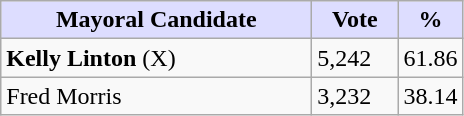<table class="wikitable">
<tr>
<th style="background:#ddf; width:200px;">Mayoral Candidate</th>
<th style="background:#ddf; width:50px;">Vote</th>
<th style="background:#ddf; width:30px;">%</th>
</tr>
<tr>
<td><strong>Kelly Linton</strong> (X)</td>
<td>5,242</td>
<td>61.86</td>
</tr>
<tr>
<td>Fred Morris</td>
<td>3,232</td>
<td>38.14</td>
</tr>
</table>
